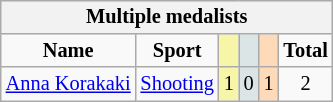<table class="wikitable" style="font-size:85%; float:left;">
<tr style="background:#efefef;">
<th colspan=7>Multiple medalists</th>
</tr>
<tr align=center>
<td><strong>Name</strong></td>
<td><strong>Sport</strong></td>
<td style="background:#f7f6a8;"></td>
<td style="background:#dce5e5;"></td>
<td style="background:#ffdab9;"></td>
<td><strong>Total</strong></td>
</tr>
<tr align=center>
<td><a href='#'>Anna Korakaki</a></td>
<td><a href='#'>Shooting</a></td>
<td style="background:#f7f6a8;">1</td>
<td style="background:#dce5e5;">0</td>
<td style="background:#ffdab9;">1</td>
<td>2</td>
</tr>
</table>
